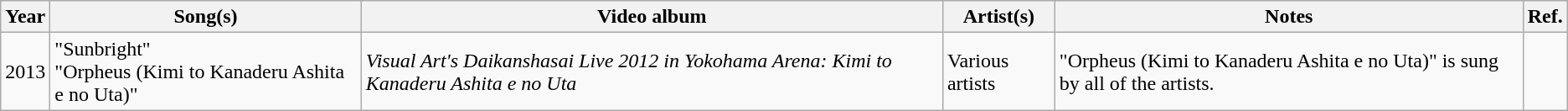<table class="wikitable">
<tr>
<th>Year</th>
<th>Song(s)</th>
<th>Video album</th>
<th>Artist(s)</th>
<th>Notes</th>
<th>Ref.</th>
</tr>
<tr>
<td>2013</td>
<td>"Sunbright"<br>"Orpheus (Kimi to Kanaderu Ashita e no Uta)"</td>
<td><em>Visual Art's Daikanshasai Live 2012 in Yokohama Arena: Kimi to Kanaderu Ashita e no Uta</em></td>
<td rowspan="1">Various artists</td>
<td>"Orpheus (Kimi to Kanaderu Ashita e no Uta)" is sung by all of the artists.</td>
<td></td>
</tr>
</table>
